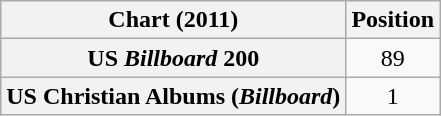<table class="wikitable sortable plainrowheaders" style="text-align:center">
<tr>
<th scope="col">Chart (2011)</th>
<th scope="col">Position</th>
</tr>
<tr>
<th scope="row">US <em>Billboard</em> 200</th>
<td>89</td>
</tr>
<tr>
<th scope="row">US Christian Albums (<em>Billboard</em>)</th>
<td>1</td>
</tr>
</table>
